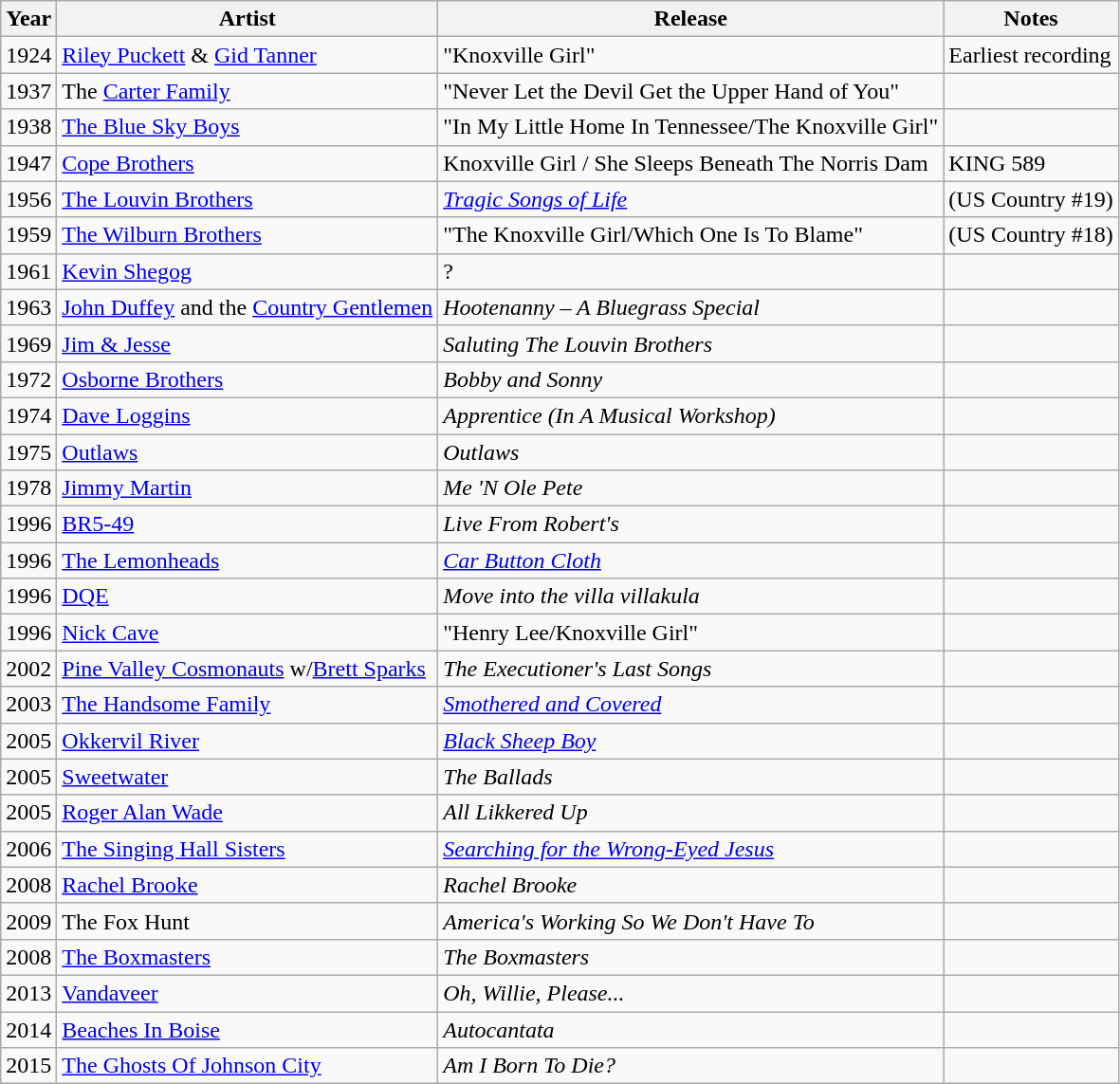<table class="wikitable">
<tr>
<th>Year</th>
<th>Artist</th>
<th>Release</th>
<th>Notes</th>
</tr>
<tr>
<td>1924</td>
<td><a href='#'>Riley Puckett</a> & <a href='#'>Gid Tanner</a></td>
<td>"Knoxville Girl"</td>
<td>Earliest recording</td>
</tr>
<tr>
<td>1937</td>
<td>The <a href='#'>Carter Family</a></td>
<td>"Never Let the Devil Get the Upper Hand of You"</td>
<td></td>
</tr>
<tr>
<td>1938</td>
<td><a href='#'>The Blue Sky Boys</a></td>
<td>"In My Little Home In Tennessee/The Knoxville Girl"</td>
<td></td>
</tr>
<tr>
<td>1947</td>
<td><a href='#'>Cope Brothers</a></td>
<td>Knoxville Girl / She Sleeps Beneath The Norris Dam</td>
<td>KING 589</td>
</tr>
<tr>
<td>1956</td>
<td><a href='#'>The Louvin Brothers</a></td>
<td><em><a href='#'>Tragic Songs of Life</a></em></td>
<td> (US Country #19)</td>
</tr>
<tr>
<td>1959</td>
<td><a href='#'>The Wilburn Brothers</a></td>
<td>"The Knoxville Girl/Which One Is To Blame"</td>
<td> (US Country #18)</td>
</tr>
<tr>
<td>1961</td>
<td><a href='#'>Kevin Shegog</a></td>
<td>?</td>
<td></td>
</tr>
<tr>
<td>1963</td>
<td><a href='#'>John Duffey</a> and the <a href='#'>Country Gentlemen</a></td>
<td><em>Hootenanny – A Bluegrass Special</em></td>
<td></td>
</tr>
<tr>
<td>1969</td>
<td><a href='#'>Jim & Jesse</a></td>
<td><em>Saluting The Louvin Brothers</em></td>
<td></td>
</tr>
<tr>
<td>1972</td>
<td><a href='#'>Osborne Brothers</a></td>
<td><em>Bobby and Sonny</em></td>
<td></td>
</tr>
<tr>
<td>1974</td>
<td><a href='#'>Dave Loggins</a></td>
<td><em>Apprentice (In A Musical Workshop)</em></td>
<td></td>
</tr>
<tr>
<td>1975</td>
<td><a href='#'>Outlaws</a></td>
<td><em>Outlaws</em></td>
<td></td>
</tr>
<tr>
<td>1978</td>
<td><a href='#'>Jimmy Martin</a></td>
<td><em>Me 'N Ole Pete</em></td>
<td></td>
</tr>
<tr>
<td>1996</td>
<td><a href='#'>BR5-49</a></td>
<td><em>Live From Robert's</em></td>
<td></td>
</tr>
<tr>
<td>1996</td>
<td><a href='#'>The Lemonheads</a></td>
<td><em><a href='#'>Car Button Cloth</a></em></td>
<td></td>
</tr>
<tr>
<td>1996</td>
<td><a href='#'>DQE</a></td>
<td><em>Move into the villa villakula</em></td>
<td></td>
</tr>
<tr>
<td>1996</td>
<td><a href='#'>Nick Cave</a></td>
<td>"Henry Lee/Knoxville Girl"</td>
<td></td>
</tr>
<tr>
<td>2002</td>
<td><a href='#'>Pine Valley Cosmonauts</a> w/<a href='#'>Brett Sparks</a></td>
<td><em>The Executioner's Last Songs</em></td>
<td></td>
</tr>
<tr>
<td>2003</td>
<td><a href='#'>The Handsome Family</a></td>
<td><em><a href='#'>Smothered and Covered</a></em></td>
<td></td>
</tr>
<tr>
<td>2005</td>
<td><a href='#'>Okkervil River</a></td>
<td><em><a href='#'>Black Sheep Boy</a></em></td>
<td></td>
</tr>
<tr>
<td>2005</td>
<td><a href='#'>Sweetwater</a></td>
<td><em>The Ballads</em></td>
<td></td>
</tr>
<tr>
<td>2005</td>
<td><a href='#'>Roger Alan Wade</a></td>
<td><em>All Likkered Up</em></td>
<td></td>
</tr>
<tr>
<td>2006</td>
<td><a href='#'>The Singing Hall Sisters</a></td>
<td><em><a href='#'>Searching for the Wrong-Eyed Jesus</a></em></td>
<td></td>
</tr>
<tr>
<td>2008</td>
<td><a href='#'>Rachel Brooke</a></td>
<td><em>Rachel Brooke</em></td>
<td></td>
</tr>
<tr>
<td>2009</td>
<td>The Fox Hunt</td>
<td><em>America's Working So We Don't Have To</em></td>
<td></td>
</tr>
<tr>
<td>2008</td>
<td><a href='#'>The Boxmasters</a></td>
<td><em>The Boxmasters</em></td>
<td></td>
</tr>
<tr>
<td>2013</td>
<td><a href='#'>Vandaveer</a></td>
<td><em>Oh, Willie, Please...</em></td>
<td></td>
</tr>
<tr>
<td>2014</td>
<td><a href='#'>Beaches In Boise</a></td>
<td><em>Autocantata</em></td>
<td></td>
</tr>
<tr>
<td>2015</td>
<td><a href='#'>The Ghosts Of Johnson City</a></td>
<td><em>Am I Born To Die?</em></td>
<td></td>
</tr>
</table>
